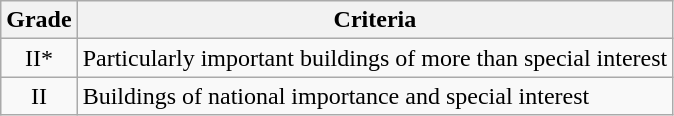<table class="wikitable">
<tr>
<th>Grade</th>
<th>Criteria</th>
</tr>
<tr>
<td align="center" >II*</td>
<td>Particularly important buildings of more than special interest</td>
</tr>
<tr>
<td align="center" >II</td>
<td>Buildings of national importance and special interest</td>
</tr>
</table>
